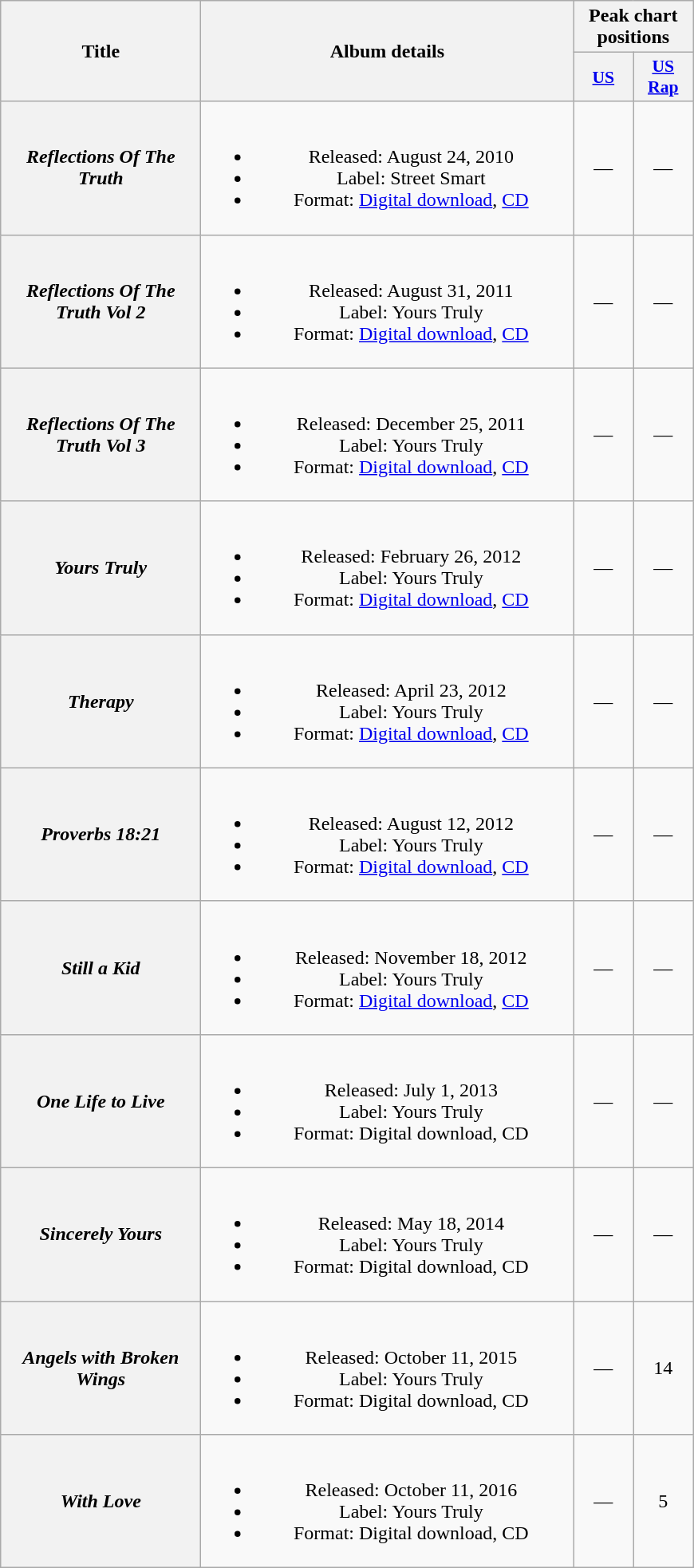<table class="wikitable plainrowheaders" style="text-align:center;">
<tr>
<th scope="col" rowspan="2" style="width:10em;">Title</th>
<th scope="col" rowspan="2" style="width:19em;">Album details</th>
<th scope="col" colspan="2">Peak chart positions</th>
</tr>
<tr>
<th scope="col" style="width:3em;font-size:90%;"><a href='#'>US</a><br></th>
<th scope="col" style="width:3em;font-size:90%;"><a href='#'>US<br>Rap</a><br></th>
</tr>
<tr>
<th scope="row"><em>Reflections Of The Truth</em></th>
<td><br><ul><li>Released: August 24, 2010</li><li>Label: Street Smart</li><li>Format: <a href='#'>Digital download</a>, <a href='#'>CD</a></li></ul></td>
<td>—</td>
<td>—</td>
</tr>
<tr>
<th scope="row"><em>Reflections Of The Truth Vol 2</em></th>
<td><br><ul><li>Released: August 31, 2011</li><li>Label: Yours Truly</li><li>Format: <a href='#'>Digital download</a>, <a href='#'>CD</a></li></ul></td>
<td>—</td>
<td>—</td>
</tr>
<tr>
<th scope="row"><em>Reflections Of The Truth Vol 3</em></th>
<td><br><ul><li>Released: December 25, 2011</li><li>Label: Yours Truly</li><li>Format: <a href='#'>Digital download</a>, <a href='#'>CD</a></li></ul></td>
<td>—</td>
<td>—</td>
</tr>
<tr>
<th scope="row"><em>Yours Truly</em></th>
<td><br><ul><li>Released: February 26, 2012</li><li>Label: Yours Truly</li><li>Format: <a href='#'>Digital download</a>, <a href='#'>CD</a></li></ul></td>
<td>—</td>
<td>—</td>
</tr>
<tr>
<th scope="row"><em>Therapy</em></th>
<td><br><ul><li>Released: April 23, 2012</li><li>Label: Yours Truly</li><li>Format: <a href='#'>Digital download</a>, <a href='#'>CD</a></li></ul></td>
<td>—</td>
<td>—</td>
</tr>
<tr>
<th scope="row"><em>Proverbs 18:21</em></th>
<td><br><ul><li>Released: August 12, 2012</li><li>Label: Yours Truly</li><li>Format: <a href='#'>Digital download</a>, <a href='#'>CD</a></li></ul></td>
<td>—</td>
<td>—</td>
</tr>
<tr>
<th scope="row"><em>Still a Kid</em></th>
<td><br><ul><li>Released: November 18, 2012</li><li>Label: Yours Truly</li><li>Format: <a href='#'>Digital download</a>, <a href='#'>CD</a></li></ul></td>
<td>—</td>
<td>—</td>
</tr>
<tr>
<th scope="row"><em>One Life to Live</em></th>
<td><br><ul><li>Released: July 1, 2013</li><li>Label: Yours Truly</li><li>Format: Digital download, CD</li></ul></td>
<td>—</td>
<td>—</td>
</tr>
<tr>
<th scope="row"><em>Sincerely Yours</em></th>
<td><br><ul><li>Released: May 18, 2014</li><li>Label: Yours Truly</li><li>Format: Digital download, CD</li></ul></td>
<td>—</td>
<td>—</td>
</tr>
<tr>
<th scope="row"><em>Angels with Broken Wings</em></th>
<td><br><ul><li>Released: October 11, 2015</li><li>Label: Yours Truly</li><li>Format: Digital download, CD</li></ul></td>
<td>—</td>
<td>14</td>
</tr>
<tr>
<th scope="row"><em>With Love</em></th>
<td><br><ul><li>Released: October 11, 2016</li><li>Label: Yours Truly</li><li>Format: Digital download, CD</li></ul></td>
<td>—</td>
<td>5</td>
</tr>
</table>
